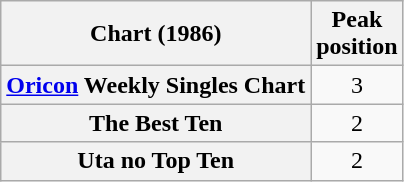<table class="wikitable plainrowheaders" style="text-align:center;">
<tr>
<th>Chart (1986)</th>
<th>Peak<br>position</th>
</tr>
<tr>
<th scope="row"><a href='#'>Oricon</a> Weekly Singles Chart</th>
<td>3</td>
</tr>
<tr>
<th scope="row">The Best Ten</th>
<td>2</td>
</tr>
<tr>
<th scope="row">Uta no Top Ten</th>
<td>2</td>
</tr>
</table>
